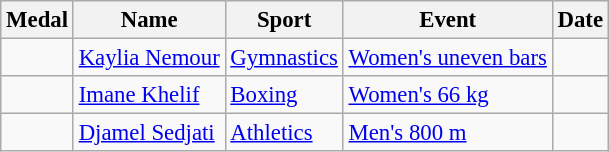<table class="wikitable sortable" style="font-size: 95%;">
<tr>
<th>Medal</th>
<th>Name</th>
<th>Sport</th>
<th>Event</th>
<th>Date</th>
</tr>
<tr>
<td></td>
<td><a href='#'>Kaylia Nemour</a></td>
<td><a href='#'>Gymnastics</a></td>
<td><a href='#'>Women's uneven bars</a></td>
<td></td>
</tr>
<tr>
<td></td>
<td><a href='#'>Imane Khelif</a></td>
<td><a href='#'>Boxing</a></td>
<td><a href='#'>Women's 66 kg</a></td>
<td></td>
</tr>
<tr>
<td></td>
<td><a href='#'>Djamel Sedjati</a></td>
<td><a href='#'>Athletics</a></td>
<td><a href='#'>Men's 800 m</a></td>
<td></td>
</tr>
</table>
